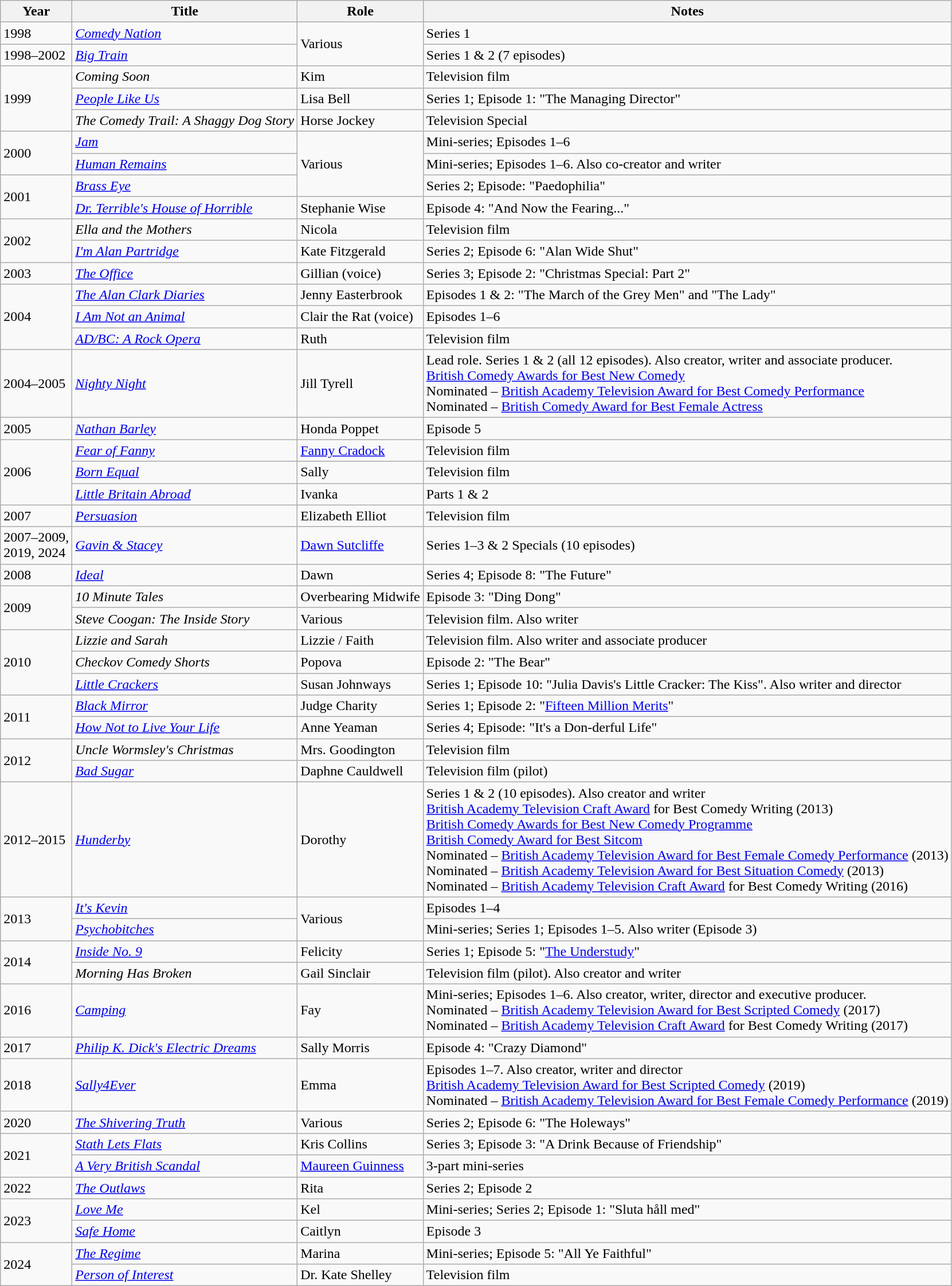<table class="wikitable sortable">
<tr>
<th>Year</th>
<th>Title</th>
<th>Role</th>
<th class="unsortable">Notes</th>
</tr>
<tr>
<td>1998</td>
<td><em><a href='#'>Comedy Nation</a></em></td>
<td rowspan=2>Various</td>
<td>Series 1</td>
</tr>
<tr>
<td>1998–2002</td>
<td><em><a href='#'>Big Train</a></em></td>
<td>Series 1 & 2 (7 episodes)</td>
</tr>
<tr>
<td rowspan=3>1999</td>
<td><em>Coming Soon</em></td>
<td>Kim</td>
<td>Television film</td>
</tr>
<tr>
<td><em><a href='#'>People Like Us</a></em></td>
<td>Lisa Bell</td>
<td>Series 1; Episode 1: "The Managing Director"</td>
</tr>
<tr>
<td><em>The Comedy Trail: A Shaggy Dog Story</em></td>
<td>Horse Jockey</td>
<td>Television Special</td>
</tr>
<tr>
<td rowspan=2>2000</td>
<td><a href='#'><em>Jam</em></a></td>
<td rowspan=3>Various</td>
<td>Mini-series; Episodes 1–6</td>
</tr>
<tr>
<td><em><a href='#'>Human Remains</a></em></td>
<td>Mini-series; Episodes 1–6. Also co-creator and writer</td>
</tr>
<tr>
<td rowspan=2>2001</td>
<td><em><a href='#'>Brass Eye</a></em></td>
<td>Series 2; Episode: "Paedophilia"</td>
</tr>
<tr>
<td><em><a href='#'>Dr. Terrible's House of Horrible</a></em></td>
<td>Stephanie Wise</td>
<td>Episode 4: "And Now the Fearing..."</td>
</tr>
<tr>
<td rowspan=2>2002</td>
<td><em>Ella and the Mothers</em></td>
<td>Nicola</td>
<td>Television film</td>
</tr>
<tr>
<td><em><a href='#'>I'm Alan Partridge</a></em></td>
<td>Kate Fitzgerald</td>
<td>Series 2; Episode 6: "Alan Wide Shut"</td>
</tr>
<tr>
<td>2003</td>
<td><em><a href='#'>The Office</a></em></td>
<td>Gillian (voice)</td>
<td>Series 3; Episode 2: "Christmas Special: Part 2"</td>
</tr>
<tr>
<td rowspan=3>2004</td>
<td><em><a href='#'>The Alan Clark Diaries</a></em></td>
<td>Jenny Easterbrook</td>
<td>Episodes 1 & 2: "The March of the Grey Men" and "The Lady"</td>
</tr>
<tr>
<td><em><a href='#'>I Am Not an Animal</a></em></td>
<td>Clair the Rat (voice)</td>
<td>Episodes 1–6</td>
</tr>
<tr>
<td><em><a href='#'>AD/BC: A Rock Opera</a></em></td>
<td>Ruth</td>
<td>Television film</td>
</tr>
<tr>
<td>2004–2005</td>
<td><em><a href='#'>Nighty Night</a></em></td>
<td>Jill Tyrell</td>
<td>Lead role. Series 1 & 2 (all 12 episodes). Also creator, writer and associate producer. <br> <a href='#'>British Comedy Awards for Best New Comedy</a> <br> Nominated – <a href='#'>British Academy Television Award for Best Comedy Performance</a> <br> Nominated – <a href='#'>British Comedy Award for Best Female Actress</a></td>
</tr>
<tr>
<td>2005</td>
<td><em><a href='#'>Nathan Barley</a></em></td>
<td>Honda Poppet</td>
<td>Episode 5</td>
</tr>
<tr>
<td rowspan=3>2006</td>
<td><em><a href='#'>Fear of Fanny</a></em></td>
<td><a href='#'>Fanny Cradock</a></td>
<td>Television film</td>
</tr>
<tr>
<td><em><a href='#'>Born Equal</a></em></td>
<td>Sally</td>
<td>Television film</td>
</tr>
<tr>
<td><em><a href='#'>Little Britain Abroad</a></em></td>
<td>Ivanka</td>
<td>Parts 1 & 2</td>
</tr>
<tr>
<td>2007</td>
<td><em><a href='#'>Persuasion</a></em></td>
<td>Elizabeth Elliot</td>
<td>Television film</td>
</tr>
<tr>
<td>2007–2009,<br> 2019, 2024</td>
<td><em><a href='#'>Gavin & Stacey</a></em></td>
<td><a href='#'>Dawn Sutcliffe</a></td>
<td>Series 1–3 & 2 Specials (10 episodes)</td>
</tr>
<tr>
<td>2008</td>
<td><em><a href='#'>Ideal</a></em></td>
<td>Dawn</td>
<td>Series 4; Episode 8: "The Future"</td>
</tr>
<tr>
<td rowspan=2>2009</td>
<td><em>10 Minute Tales</em></td>
<td>Overbearing Midwife</td>
<td>Episode 3: "Ding Dong"</td>
</tr>
<tr>
<td><em>Steve Coogan: The Inside Story</em></td>
<td>Various</td>
<td>Television film. Also writer</td>
</tr>
<tr>
<td rowspan=3>2010</td>
<td><em>Lizzie and Sarah</em></td>
<td>Lizzie / Faith</td>
<td>Television film. Also writer and associate producer</td>
</tr>
<tr>
<td><em>Checkov Comedy Shorts</em></td>
<td>Popova</td>
<td>Episode 2: "The Bear"</td>
</tr>
<tr>
<td><em><a href='#'>Little Crackers</a></em></td>
<td>Susan Johnways</td>
<td>Series 1; Episode 10: "Julia Davis's Little Cracker: The Kiss". Also writer and director</td>
</tr>
<tr>
<td rowspan=2>2011</td>
<td><em><a href='#'>Black Mirror</a></em></td>
<td>Judge Charity</td>
<td>Series 1; Episode 2: "<a href='#'>Fifteen Million Merits</a>"</td>
</tr>
<tr>
<td><em><a href='#'>How Not to Live Your Life</a></em></td>
<td>Anne Yeaman</td>
<td>Series 4; Episode: "It's a Don-derful Life"</td>
</tr>
<tr>
<td rowspan=2>2012</td>
<td><em>Uncle Wormsley's Christmas</em></td>
<td>Mrs. Goodington</td>
<td>Television film</td>
</tr>
<tr>
<td><em><a href='#'>Bad Sugar</a></em></td>
<td>Daphne Cauldwell</td>
<td>Television film (pilot)</td>
</tr>
<tr>
<td>2012–2015</td>
<td><em><a href='#'>Hunderby</a></em></td>
<td>Dorothy</td>
<td>Series 1 & 2 (10 episodes). Also creator and writer <br> <a href='#'>British Academy Television Craft Award</a> for Best Comedy Writing (2013) <br> <a href='#'>British Comedy Awards for Best New Comedy Programme</a> <br> <a href='#'>British Comedy Award for Best Sitcom</a> <br> Nominated – <a href='#'>British Academy Television Award for Best Female Comedy Performance</a> (2013) <br> Nominated – <a href='#'>British Academy Television Award for Best Situation Comedy</a> (2013) <br> Nominated – <a href='#'>British Academy Television Craft Award</a> for Best Comedy Writing (2016)</td>
</tr>
<tr>
<td rowspan=2>2013</td>
<td><em><a href='#'>It's Kevin</a></em></td>
<td rowspan=2>Various</td>
<td>Episodes 1–4</td>
</tr>
<tr>
<td><em><a href='#'>Psychobitches</a></em></td>
<td>Mini-series; Series 1; Episodes 1–5. Also writer (Episode 3)</td>
</tr>
<tr>
<td rowspan=2>2014</td>
<td><em><a href='#'>Inside No. 9</a></em></td>
<td>Felicity</td>
<td>Series 1; Episode 5: "<a href='#'>The Understudy</a>"</td>
</tr>
<tr>
<td><em>Morning Has Broken</em></td>
<td>Gail Sinclair</td>
<td>Television film (pilot). Also creator and writer</td>
</tr>
<tr>
<td>2016</td>
<td><em><a href='#'>Camping</a></em></td>
<td>Fay</td>
<td>Mini-series; Episodes 1–6. Also creator, writer, director and executive producer. <br> Nominated – <a href='#'>British Academy Television Award for Best Scripted Comedy</a> (2017) <br> Nominated – <a href='#'>British Academy Television Craft Award</a> for Best Comedy Writing (2017)</td>
</tr>
<tr>
<td>2017</td>
<td><em><a href='#'>Philip K. Dick's Electric Dreams</a></em></td>
<td>Sally Morris</td>
<td>Episode 4: "Crazy Diamond"</td>
</tr>
<tr>
<td>2018</td>
<td><em><a href='#'>Sally4Ever</a></em></td>
<td>Emma</td>
<td>Episodes 1–7. Also creator, writer and director <br> <a href='#'>British Academy Television Award for Best Scripted Comedy</a> (2019) <br> Nominated – <a href='#'>British Academy Television Award for Best Female Comedy Performance</a> (2019)</td>
</tr>
<tr>
<td>2020</td>
<td><em><a href='#'>The Shivering Truth</a></em></td>
<td>Various</td>
<td>Series 2; Episode 6: "The Holeways"</td>
</tr>
<tr>
<td rowspan=2>2021</td>
<td><em><a href='#'>Stath Lets Flats</a></em></td>
<td>Kris Collins</td>
<td>Series 3; Episode 3: "A Drink Because of Friendship"</td>
</tr>
<tr>
<td><em><a href='#'>A Very British Scandal</a></em></td>
<td><a href='#'>Maureen Guinness</a></td>
<td>3-part mini-series</td>
</tr>
<tr>
<td>2022</td>
<td><em><a href='#'>The Outlaws</a></em></td>
<td>Rita</td>
<td>Series 2; Episode 2</td>
</tr>
<tr>
<td rowspan=2>2023</td>
<td><em><a href='#'>Love Me</a></em></td>
<td>Kel</td>
<td>Mini-series; Series 2; Episode 1: "Sluta håll med"</td>
</tr>
<tr>
<td><em><a href='#'>Safe Home</a></em></td>
<td>Caitlyn</td>
<td>Episode 3</td>
</tr>
<tr>
<td rowspan=3>2024</td>
<td><em><a href='#'>The Regime</a></em></td>
<td>Marina</td>
<td>Mini-series; Episode 5: "All Ye Faithful"</td>
</tr>
<tr>
<td><em><a href='#'>Person of Interest</a></em></td>
<td>Dr. Kate Shelley</td>
<td>Television film</td>
</tr>
</table>
